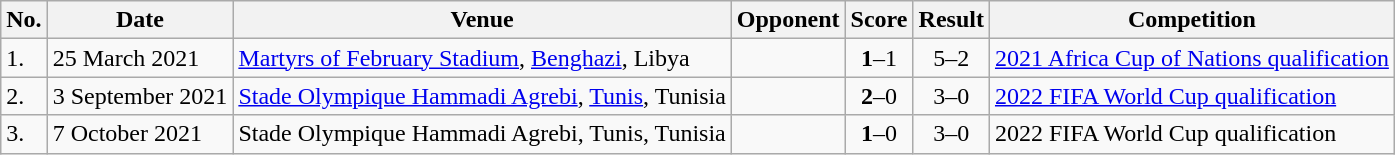<table class="wikitable">
<tr>
<th>No.</th>
<th>Date</th>
<th>Venue</th>
<th>Opponent</th>
<th>Score</th>
<th>Result</th>
<th>Competition</th>
</tr>
<tr>
<td>1.</td>
<td>25 March 2021</td>
<td><a href='#'>Martyrs of February Stadium</a>, <a href='#'>Benghazi</a>, Libya</td>
<td></td>
<td align=center><strong>1</strong>–1</td>
<td align=center>5–2</td>
<td><a href='#'>2021 Africa Cup of Nations qualification</a></td>
</tr>
<tr>
<td>2.</td>
<td>3 September 2021</td>
<td><a href='#'>Stade Olympique Hammadi Agrebi</a>, <a href='#'>Tunis</a>, Tunisia</td>
<td></td>
<td align=center><strong>2</strong>–0</td>
<td align=center>3–0</td>
<td><a href='#'>2022 FIFA World Cup qualification</a></td>
</tr>
<tr>
<td>3.</td>
<td>7 October 2021</td>
<td>Stade Olympique Hammadi Agrebi, Tunis, Tunisia</td>
<td></td>
<td align=center><strong>1</strong>–0</td>
<td align=center>3–0</td>
<td>2022 FIFA World Cup qualification</td>
</tr>
</table>
